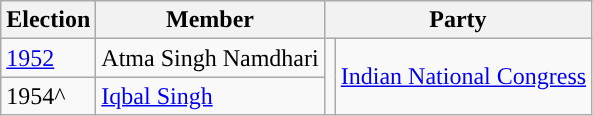<table class="wikitable sortable">
<tr>
<th>Election</th>
<th>Member</th>
<th colspan="2">Party</th>
</tr>
<tr>
<td><a href='#'>1952</a></td>
<td>Atma Singh Namdhari</td>
<td rowspan="2" style="background-color: "></td>
<td rowspan="2"><a href='#'>Indian National Congress</a></td>
</tr>
<tr>
<td>1954^</td>
<td><a href='#'>Iqbal Singh</a></td>
</tr>
</table>
